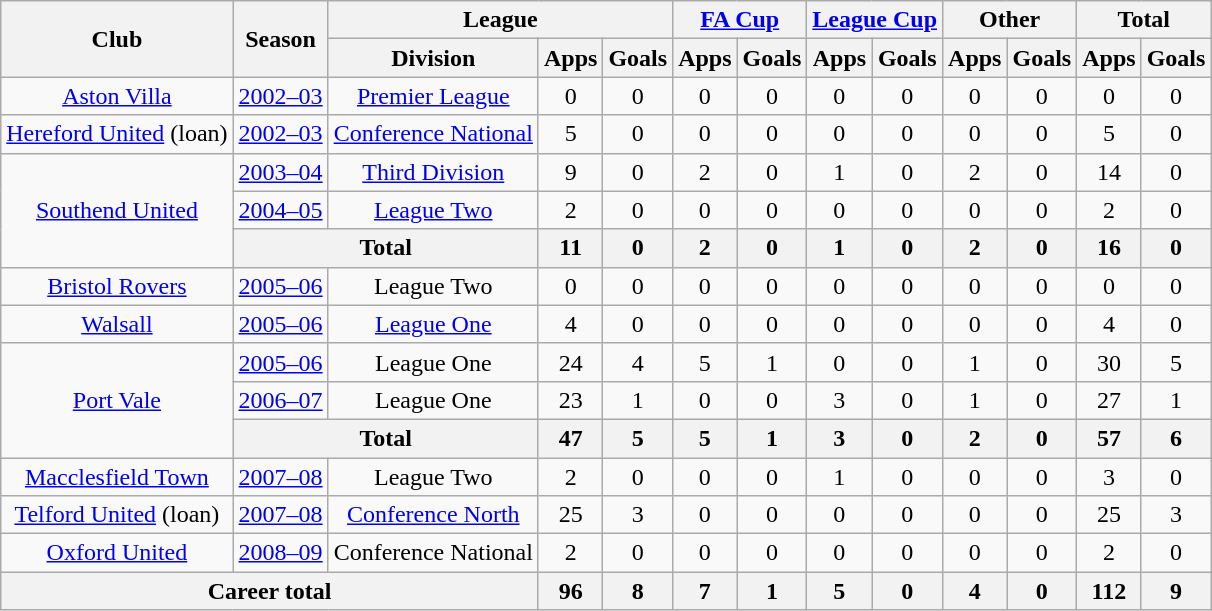<table class="wikitable" style="text-align:center">
<tr>
<th rowspan="2">Club</th>
<th rowspan="2">Season</th>
<th colspan="3">League</th>
<th colspan="2"><a href='#'>FA Cup</a></th>
<th colspan="2"><a href='#'>League Cup</a></th>
<th colspan="2">Other</th>
<th colspan="2">Total</th>
</tr>
<tr>
<th>Division</th>
<th>Apps</th>
<th>Goals</th>
<th>Apps</th>
<th>Goals</th>
<th>Apps</th>
<th>Goals</th>
<th>Apps</th>
<th>Goals</th>
<th>Apps</th>
<th>Goals</th>
</tr>
<tr>
<td><a href='#'>Aston Villa</a></td>
<td><a href='#'>2002–03</a></td>
<td><a href='#'>Premier League</a></td>
<td>0</td>
<td>0</td>
<td>0</td>
<td>0</td>
<td>0</td>
<td>0</td>
<td>0</td>
<td>0</td>
<td>0</td>
<td>0</td>
</tr>
<tr>
<td><a href='#'>Hereford United</a> (loan)</td>
<td><a href='#'>2002–03</a></td>
<td><a href='#'>Conference National</a></td>
<td>5</td>
<td>0</td>
<td>0</td>
<td>0</td>
<td>0</td>
<td>0</td>
<td>0</td>
<td>0</td>
<td>5</td>
<td>0</td>
</tr>
<tr>
<td rowspan="3"><a href='#'>Southend United</a></td>
<td><a href='#'>2003–04</a></td>
<td><a href='#'>Third Division</a></td>
<td>9</td>
<td>0</td>
<td>2</td>
<td>0</td>
<td>1</td>
<td>0</td>
<td>2</td>
<td>0</td>
<td>14</td>
<td>0</td>
</tr>
<tr>
<td><a href='#'>2004–05</a></td>
<td><a href='#'>League Two</a></td>
<td>2</td>
<td>0</td>
<td>0</td>
<td>0</td>
<td>0</td>
<td>0</td>
<td>0</td>
<td>0</td>
<td>2</td>
<td>0</td>
</tr>
<tr>
<th colspan="2">Total</th>
<th>11</th>
<th>0</th>
<th>2</th>
<th>0</th>
<th>1</th>
<th>0</th>
<th>2</th>
<th>0</th>
<th>16</th>
<th>0</th>
</tr>
<tr>
<td><a href='#'>Bristol Rovers</a></td>
<td><a href='#'>2005–06</a></td>
<td>League Two</td>
<td>0</td>
<td>0</td>
<td>0</td>
<td>0</td>
<td>0</td>
<td>0</td>
<td>0</td>
<td>0</td>
<td>0</td>
<td>0</td>
</tr>
<tr>
<td><a href='#'>Walsall</a></td>
<td><a href='#'>2005–06</a></td>
<td><a href='#'>League One</a></td>
<td>4</td>
<td>0</td>
<td>0</td>
<td>0</td>
<td>0</td>
<td>0</td>
<td>0</td>
<td>0</td>
<td>4</td>
<td>0</td>
</tr>
<tr>
<td rowspan="3"><a href='#'>Port Vale</a></td>
<td><a href='#'>2005–06</a></td>
<td>League One</td>
<td>24</td>
<td>4</td>
<td>5</td>
<td>1</td>
<td>0</td>
<td>0</td>
<td>1</td>
<td>0</td>
<td>30</td>
<td>5</td>
</tr>
<tr>
<td><a href='#'>2006–07</a></td>
<td>League One</td>
<td>23</td>
<td>1</td>
<td>0</td>
<td>0</td>
<td>3</td>
<td>0</td>
<td>1</td>
<td>0</td>
<td>27</td>
<td>1</td>
</tr>
<tr>
<th colspan="2">Total</th>
<th>47</th>
<th>5</th>
<th>5</th>
<th>1</th>
<th>3</th>
<th>0</th>
<th>2</th>
<th>0</th>
<th>57</th>
<th>6</th>
</tr>
<tr>
<td><a href='#'>Macclesfield Town</a></td>
<td><a href='#'>2007–08</a></td>
<td>League Two</td>
<td>2</td>
<td>0</td>
<td>0</td>
<td>0</td>
<td>1</td>
<td>0</td>
<td>0</td>
<td>0</td>
<td>3</td>
<td>0</td>
</tr>
<tr>
<td><a href='#'>Telford United</a> (loan)</td>
<td><a href='#'>2007–08</a></td>
<td><a href='#'>Conference North</a></td>
<td>25</td>
<td>3</td>
<td>0</td>
<td>0</td>
<td>0</td>
<td>0</td>
<td>0</td>
<td>0</td>
<td>25</td>
<td>3</td>
</tr>
<tr>
<td><a href='#'>Oxford United</a></td>
<td><a href='#'>2008–09</a></td>
<td>Conference National</td>
<td>2</td>
<td>0</td>
<td>0</td>
<td>0</td>
<td>0</td>
<td>0</td>
<td>0</td>
<td>0</td>
<td>2</td>
<td>0</td>
</tr>
<tr>
<th colspan="3">Career total</th>
<th>96</th>
<th>8</th>
<th>7</th>
<th>1</th>
<th>5</th>
<th>0</th>
<th>4</th>
<th>0</th>
<th>112</th>
<th>9</th>
</tr>
</table>
